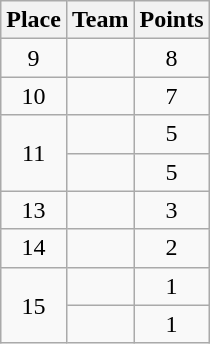<table class="wikitable" style="text-align:center; padding-bottom:0;">
<tr>
<th>Place</th>
<th style="text-align:left;">Team</th>
<th>Points</th>
</tr>
<tr>
<td>9</td>
<td align=left></td>
<td>8</td>
</tr>
<tr>
<td>10</td>
<td align=left></td>
<td>7</td>
</tr>
<tr>
<td rowspan=2>11</td>
<td align=left></td>
<td>5</td>
</tr>
<tr>
<td align=left></td>
<td>5</td>
</tr>
<tr>
<td>13</td>
<td align=left></td>
<td>3</td>
</tr>
<tr>
<td>14</td>
<td align=left></td>
<td>2</td>
</tr>
<tr>
<td rowspan=2>15</td>
<td align=left></td>
<td>1</td>
</tr>
<tr>
<td align=left></td>
<td>1</td>
</tr>
</table>
